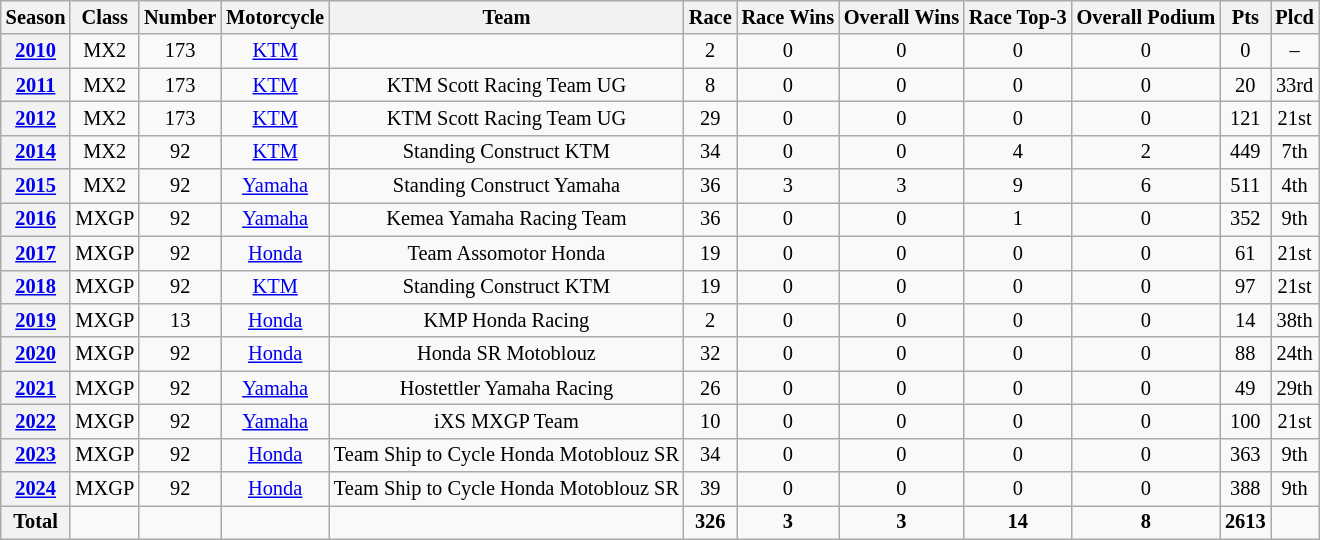<table class="wikitable" style="font-size: 85%; text-align:center">
<tr>
<th>Season</th>
<th>Class</th>
<th>Number</th>
<th>Motorcycle</th>
<th>Team</th>
<th>Race</th>
<th>Race Wins</th>
<th>Overall Wins</th>
<th>Race Top-3</th>
<th>Overall Podium</th>
<th>Pts</th>
<th>Plcd</th>
</tr>
<tr>
<th><a href='#'>2010</a></th>
<td>MX2</td>
<td>173</td>
<td><a href='#'>KTM</a></td>
<td></td>
<td>2</td>
<td>0</td>
<td>0</td>
<td>0</td>
<td>0</td>
<td>0</td>
<td>–</td>
</tr>
<tr>
<th><a href='#'>2011</a></th>
<td>MX2</td>
<td>173</td>
<td><a href='#'>KTM</a></td>
<td>KTM Scott Racing Team UG</td>
<td>8</td>
<td>0</td>
<td>0</td>
<td>0</td>
<td>0</td>
<td>20</td>
<td>33rd</td>
</tr>
<tr>
<th><a href='#'>2012</a></th>
<td>MX2</td>
<td>173</td>
<td><a href='#'>KTM</a></td>
<td>KTM Scott Racing Team UG</td>
<td>29</td>
<td>0</td>
<td>0</td>
<td>0</td>
<td>0</td>
<td>121</td>
<td>21st</td>
</tr>
<tr>
<th><a href='#'>2014</a></th>
<td>MX2</td>
<td>92</td>
<td><a href='#'>KTM</a></td>
<td>Standing Construct KTM</td>
<td>34</td>
<td>0</td>
<td>0</td>
<td>4</td>
<td>2</td>
<td>449</td>
<td>7th</td>
</tr>
<tr>
<th><a href='#'>2015</a></th>
<td>MX2</td>
<td>92</td>
<td><a href='#'>Yamaha</a></td>
<td>Standing Construct Yamaha</td>
<td>36</td>
<td>3</td>
<td>3</td>
<td>9</td>
<td>6</td>
<td>511</td>
<td>4th</td>
</tr>
<tr>
<th><a href='#'>2016</a></th>
<td>MXGP</td>
<td>92</td>
<td><a href='#'>Yamaha</a></td>
<td>Kemea Yamaha Racing Team</td>
<td>36</td>
<td>0</td>
<td>0</td>
<td>1</td>
<td>0</td>
<td>352</td>
<td>9th</td>
</tr>
<tr>
<th><a href='#'>2017</a></th>
<td>MXGP</td>
<td>92</td>
<td><a href='#'>Honda</a></td>
<td>Team Assomotor Honda</td>
<td>19</td>
<td>0</td>
<td>0</td>
<td>0</td>
<td>0</td>
<td>61</td>
<td>21st</td>
</tr>
<tr>
<th><a href='#'>2018</a></th>
<td>MXGP</td>
<td>92</td>
<td><a href='#'>KTM</a></td>
<td>Standing Construct KTM</td>
<td>19</td>
<td>0</td>
<td>0</td>
<td>0</td>
<td>0</td>
<td>97</td>
<td>21st</td>
</tr>
<tr>
<th><a href='#'>2019</a></th>
<td>MXGP</td>
<td>13</td>
<td><a href='#'>Honda</a></td>
<td>KMP Honda Racing</td>
<td>2</td>
<td>0</td>
<td>0</td>
<td>0</td>
<td>0</td>
<td>14</td>
<td>38th</td>
</tr>
<tr>
<th><a href='#'>2020</a></th>
<td>MXGP</td>
<td>92</td>
<td><a href='#'>Honda</a></td>
<td>Honda SR Motoblouz</td>
<td>32</td>
<td>0</td>
<td>0</td>
<td>0</td>
<td>0</td>
<td>88</td>
<td>24th</td>
</tr>
<tr>
<th><a href='#'>2021</a></th>
<td>MXGP</td>
<td>92</td>
<td><a href='#'>Yamaha</a></td>
<td>Hostettler Yamaha Racing</td>
<td>26</td>
<td>0</td>
<td>0</td>
<td>0</td>
<td>0</td>
<td>49</td>
<td>29th</td>
</tr>
<tr>
<th><a href='#'>2022</a></th>
<td>MXGP</td>
<td>92</td>
<td><a href='#'>Yamaha</a></td>
<td>iXS MXGP Team</td>
<td>10</td>
<td>0</td>
<td>0</td>
<td>0</td>
<td>0</td>
<td>100</td>
<td>21st</td>
</tr>
<tr>
<th><a href='#'>2023</a></th>
<td>MXGP</td>
<td>92</td>
<td><a href='#'>Honda</a></td>
<td>Team Ship to Cycle Honda Motoblouz SR</td>
<td>34</td>
<td>0</td>
<td>0</td>
<td>0</td>
<td>0</td>
<td>363</td>
<td>9th</td>
</tr>
<tr>
<th><a href='#'>2024</a></th>
<td>MXGP</td>
<td>92</td>
<td><a href='#'>Honda</a></td>
<td>Team Ship to Cycle Honda Motoblouz SR</td>
<td>39</td>
<td>0</td>
<td>0</td>
<td>0</td>
<td>0</td>
<td>388</td>
<td>9th</td>
</tr>
<tr>
<th>Total</th>
<td></td>
<td></td>
<td></td>
<td></td>
<td><strong>326</strong></td>
<td><strong>3</strong></td>
<td><strong>3</strong></td>
<td><strong>14</strong></td>
<td><strong>8</strong></td>
<td><strong>2613</strong></td>
<td></td>
</tr>
</table>
